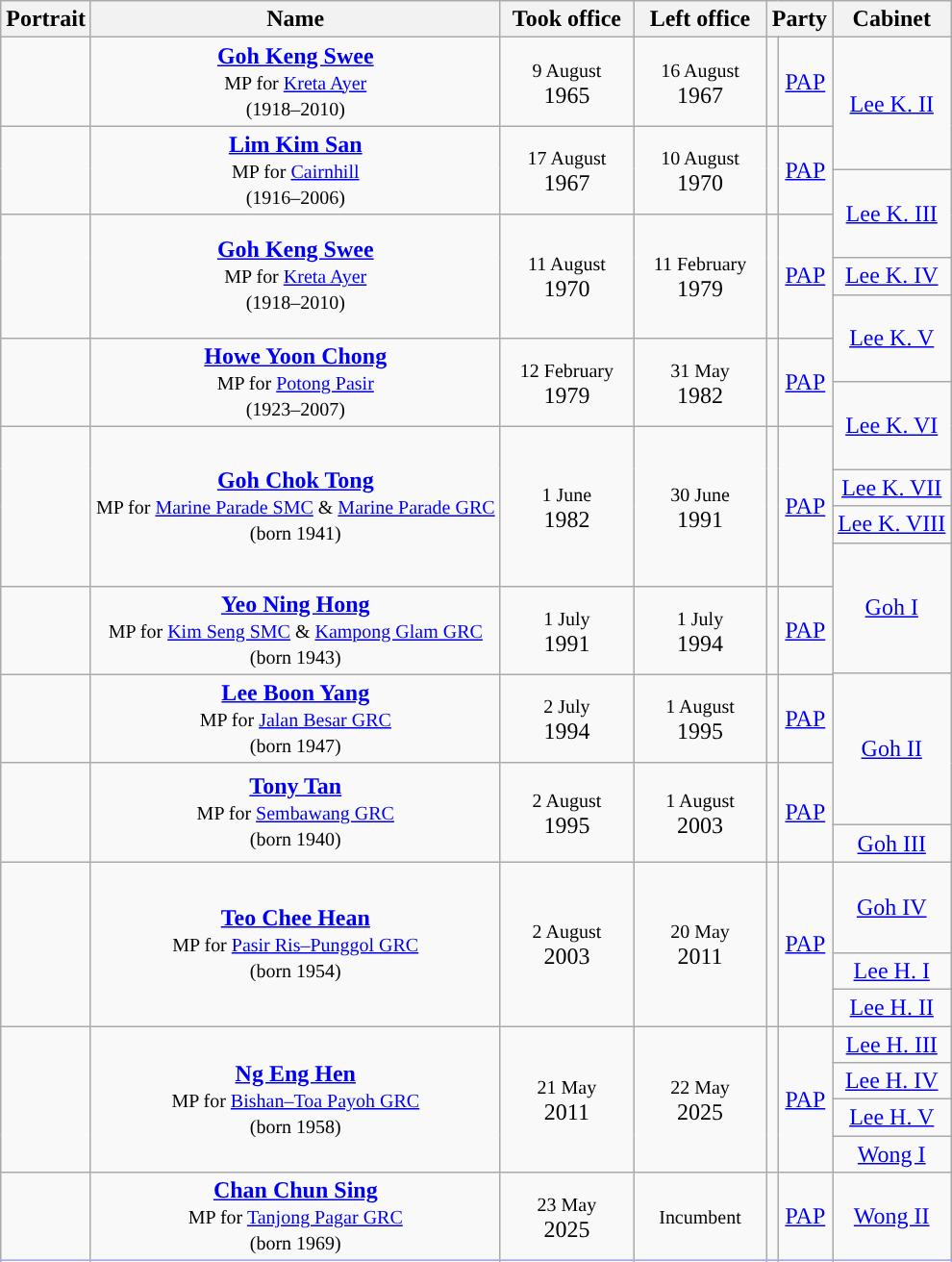<table class="wikitable" style="text-align:center; border:1px #aaf solid;">
<tr>
<th>Portrait</th>
<th>Name<br></th>
<th width="85">Took office</th>
<th width="85">Left office</th>
<th colspan="2">Party</th>
<th>Cabinet</th>
</tr>
<tr>
<td></td>
<td><strong><a href='#'>Goh Keng Swee</a></strong><br><small>MP for <a href='#'>Kreta Ayer</a></small><br><small>(1918–2010)</small></td>
<td><small>9 August</small><br>1965</td>
<td><small>16 August</small><br>1967</td>
<td style="background:"></td>
<td><a href='#'>PAP</a></td>
<td rowspan="2"><a href='#'>Lee K. II</a></td>
</tr>
<tr style="height:30px;">
<td rowspan="2"></td>
<td rowspan="2"><strong><a href='#'>Lim Kim San</a></strong><br><small>MP for <a href='#'>Cairnhill</a></small><br><small>(1916–2006)</small></td>
<td rowspan="2"><small>17 August</small><br>1967</td>
<td rowspan="2"><small>10 August</small><br>1970</td>
<td rowspan="2" style="background:"></td>
<td rowspan="2"><a href='#'>PAP</a></td>
</tr>
<tr>
<td rowspan="2"><a href='#'>Lee K. III</a></td>
</tr>
<tr style="height:30px;">
<td rowspan="3"></td>
<td rowspan="3"><strong><a href='#'>Goh Keng Swee</a></strong><br><small>MP for <a href='#'>Kreta Ayer</a></small><br><small>(1918–2010)</small></td>
<td rowspan="3"><small>11 August</small><br>1970</td>
<td rowspan="3"><small>11 February</small><br>1979</td>
<td rowspan="3" style="background:"></td>
<td rowspan="3"><a href='#'>PAP</a></td>
</tr>
<tr>
<td><a href='#'>Lee K. IV</a></td>
</tr>
<tr style="height:30px;">
<td rowspan="2"><a href='#'>Lee K. V</a></td>
</tr>
<tr style="height:30px;">
<td rowspan="2"></td>
<td rowspan="2"><strong><a href='#'>Howe Yoon Chong</a></strong><br><small>MP for <a href='#'>Potong Pasir</a></small><br><small>(1923–2007)</small></td>
<td rowspan="2"><small>12 February</small><br>1979</td>
<td rowspan="2"><small>31 May</small><br>1982</td>
<td rowspan="2" style="background:"></td>
<td rowspan="2"><a href='#'>PAP</a></td>
</tr>
<tr style="height:30px;">
<td rowspan="2"><a href='#'>Lee K. VI</a></td>
</tr>
<tr style="height:30px;">
<td rowspan="4"></td>
<td rowspan="4"><strong><a href='#'>Goh Chok Tong</a></strong><br><small>MP for <a href='#'>Marine Parade SMC</a> & <a href='#'>Marine Parade GRC</a></small><br><small>(born 1941)</small></td>
<td rowspan="4"><small>1 June</small><br>1982</td>
<td rowspan="4"><small>30 June</small><br>1991</td>
<td rowspan="4" style="background:"></td>
<td rowspan="4"><a href='#'>PAP</a></td>
</tr>
<tr>
<td><a href='#'>Lee K. VII</a></td>
</tr>
<tr>
<td><a href='#'>Lee K. VIII</a></td>
</tr>
<tr style="height:30px;">
<td rowspan="2"><a href='#'>Goh I</a></td>
</tr>
<tr style="height:60px;">
<td rowspan="2"></td>
<td rowspan="2"><strong><a href='#'>Yeo Ning Hong</a></strong><br><small>MP for <a href='#'>Kim Seng SMC</a> & <a href='#'>Kampong Glam GRC</a></small><br><small>(born 1943)</small></td>
<td rowspan="2"><small>1 July</small><br>1991</td>
<td rowspan="2"><small>1 July</small><br>1994</td>
<td rowspan="2" style="background:"></td>
<td rowspan="2"><a href='#'>PAP</a></td>
</tr>
<tr>
<td rowspan="3"><a href='#'>Goh II</a></td>
</tr>
<tr>
<td></td>
<td><strong><a href='#'>Lee Boon Yang</a></strong><br><small>MP for <a href='#'>Jalan Besar GRC</a></small><br><small>(born 1947)</small></td>
<td><small>2 July</small><br>1994</td>
<td><small>1 August</small><br>1995</td>
<td style="background:"></td>
<td><a href='#'>PAP</a></td>
</tr>
<tr style="height:43px;">
<td rowspan="3"></td>
<td rowspan="3"><strong><a href='#'>Tony Tan</a></strong><br><small>MP for <a href='#'>Sembawang GRC</a></small><br><small>(born 1940)</small></td>
<td rowspan="3"><small>2 August</small><br>1995</td>
<td rowspan="3"><small>1 August</small><br>2003</td>
<td rowspan="3" style="background:"></td>
<td rowspan="3"><a href='#'>PAP</a></td>
</tr>
<tr>
<td><a href='#'>Goh III</a></td>
</tr>
<tr>
<td rowspan="2"><a href='#'>Goh IV</a></td>
</tr>
<tr style="height:63px;">
<td rowspan="3"></td>
<td rowspan="3"><strong><a href='#'>Teo Chee Hean</a></strong><br><small>MP for <a href='#'>Pasir Ris–Punggol GRC</a></small><br><small>(born 1954)</small></td>
<td rowspan="3"><small>2 August</small><br>2003</td>
<td rowspan="3"><small>20 May</small><br>2011</td>
<td rowspan="3" style="background:"></td>
<td rowspan="3"><a href='#'>PAP</a></td>
</tr>
<tr>
<td><a href='#'>Lee H. I</a></td>
</tr>
<tr>
<td><a href='#'>Lee H. II</a></td>
</tr>
<tr>
<td rowspan="4"></td>
<td rowspan="4"><strong><a href='#'>Ng Eng Hen</a></strong><br><small>MP for <a href='#'>Bishan–Toa Payoh GRC</a></small><br><small>(born 1958)</small></td>
<td rowspan="4"><small>21 May</small><br>2011</td>
<td rowspan="4"><small>22 May</small><br>2025</td>
<td rowspan="4" style="background:"></td>
<td rowspan="4"><a href='#'>PAP</a></td>
<td><a href='#'>Lee H. III</a></td>
</tr>
<tr>
<td><a href='#'>Lee H. IV</a></td>
</tr>
<tr>
<td><a href='#'>Lee H. V</a></td>
</tr>
<tr>
<td><a href='#'>Wong I</a></td>
</tr>
<tr>
<td rowspan="4"></td>
<td rowspan="4"><strong><a href='#'>Chan Chun Sing</a></strong><br><small>MP for <a href='#'>Tanjong Pagar GRC</a></small><br><small>(born 1969)</small></td>
<td rowspan="4"><small>23 May</small><br>2025</td>
<td rowspan="4"><small>Incumbent</small></td>
<td rowspan="4" style="background:"></td>
<td rowspan="4"><a href='#'>PAP</a></td>
<td><a href='#'>Wong II</a></td>
</tr>
<tr>
</tr>
<tr>
</tr>
<tr>
</tr>
<tr>
</tr>
<tr>
</tr>
<tr>
</tr>
</table>
